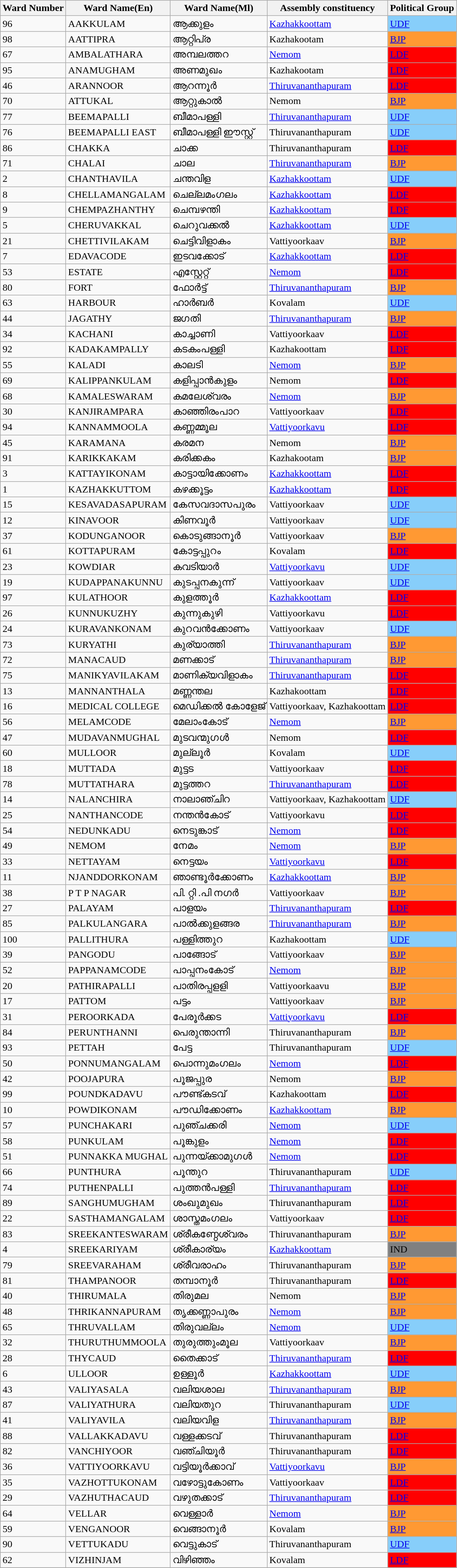<table class="sortable wikitable">
<tr>
<th>Ward Number</th>
<th>Ward Name(En)</th>
<th>Ward Name(Ml)</th>
<th>Assembly constituency</th>
<th>Political Group</th>
</tr>
<tr>
<td>96</td>
<td>AAKKULAM</td>
<td>ആക്കുളം</td>
<td><a href='#'>Kazhakkoottam</a></td>
<td style="background:lightskyblue;"><a href='#'>UDF</a></td>
</tr>
<tr>
<td>98</td>
<td>AATTIPRA</td>
<td>ആറ്റിപ്ര</td>
<td>Kazhakootam</td>
<td style="background:#FF9933"><a href='#'>BJP</a></td>
</tr>
<tr>
<td>67</td>
<td>AMBALATHARA</td>
<td>അമ്പലത്തറ</td>
<td><a href='#'>Nemom</a></td>
<td style="background:red;"><a href='#'>LDF</a></td>
</tr>
<tr>
<td>95</td>
<td>ANAMUGHAM</td>
<td>അണമുഖം</td>
<td>Kazhakootam</td>
<td style="background:red;"><a href='#'>LDF</a></td>
</tr>
<tr>
<td>46</td>
<td>ARANNOOR</td>
<td>ആറന്നൂര്‍</td>
<td><a href='#'>Thiruvananthapuram</a></td>
<td style="background:red;"><a href='#'>LDF</a></td>
</tr>
<tr>
<td>70</td>
<td>ATTUKAL</td>
<td>ആറ്റുകാല്‍</td>
<td>Nemom</td>
<td style="background:#FF9933"><a href='#'>BJP</a></td>
</tr>
<tr>
<td>77</td>
<td>BEEMAPALLI</td>
<td>ബീമാപള്ളി</td>
<td><a href='#'>Thiruvananthapuram</a></td>
<td style="background:lightskyblue;"><a href='#'>UDF</a></td>
</tr>
<tr>
<td>76</td>
<td>BEEMAPALLI EAST</td>
<td>ബീമാപള്ളി ഈസ്റ്റ്‌</td>
<td>Thiruvananthapuram</td>
<td style="background:lightskyblue;"><a href='#'>UDF</a></td>
</tr>
<tr>
<td>86</td>
<td>CHAKKA</td>
<td>ചാക്ക</td>
<td>Thiruvananthapuram</td>
<td style="background:red;"><a href='#'>LDF</a></td>
</tr>
<tr>
<td>71</td>
<td>CHALAI</td>
<td>ചാല</td>
<td><a href='#'>Thiruvananthapuram</a></td>
<td style="background:#FF9933"><a href='#'>BJP</a></td>
</tr>
<tr>
<td>2</td>
<td>CHANTHAVILA</td>
<td>ചന്തവിള</td>
<td><a href='#'>Kazhakkoottam</a></td>
<td style="background:lightskyblue;"><a href='#'>UDF</a></td>
</tr>
<tr>
<td>8</td>
<td>CHELLAMANGALAM</td>
<td>ചെല്ലമംഗലം</td>
<td><a href='#'>Kazhakkoottam</a></td>
<td style="background:red;"><a href='#'>LDF</a></td>
</tr>
<tr>
<td>9</td>
<td>CHEMPAZHANTHY</td>
<td>ചെമ്പഴന്തി</td>
<td><a href='#'>Kazhakkoottam</a></td>
<td style="background:red;"><a href='#'>LDF</a></td>
</tr>
<tr>
<td>5</td>
<td>CHERUVAKKAL</td>
<td>ചെറുവക്കല്‍</td>
<td><a href='#'>Kazhakkoottam</a></td>
<td style="background:lightskyblue;"><a href='#'>UDF</a></td>
</tr>
<tr>
<td>21</td>
<td>CHETTIVILAKAM</td>
<td>ചെട്ടിവിളാകം</td>
<td>Vattiyoorkaav</td>
<td style="background:#FF9933"><a href='#'>BJP</a></td>
</tr>
<tr>
<td>7</td>
<td>EDAVACODE</td>
<td>ഇടവക്കോട്</td>
<td><a href='#'>Kazhakkoottam</a></td>
<td style="background:red;"><a href='#'>LDF</a></td>
</tr>
<tr>
<td>53</td>
<td>ESTATE</td>
<td>എസ്റ്റേറ്റ്‌</td>
<td><a href='#'>Nemom</a></td>
<td style="background:red;"><a href='#'>LDF</a></td>
</tr>
<tr>
<td>80</td>
<td>FORT</td>
<td>ഫോര്‍ട്ട്</td>
<td><a href='#'>Thiruvananthapuram</a></td>
<td style="background:#FF9933"><a href='#'>BJP</a></td>
</tr>
<tr>
<td>63</td>
<td>HARBOUR</td>
<td>ഹാര്‍ബര്‍</td>
<td>Kovalam</td>
<td style="background:lightskyblue;"><a href='#'>UDF</a></td>
</tr>
<tr>
<td>44</td>
<td>JAGATHY</td>
<td>ജഗതി</td>
<td><a href='#'>Thiruvananthapuram</a></td>
<td style="background:#FF9933"><a href='#'>BJP</a></td>
</tr>
<tr>
<td>34</td>
<td>KACHANI</td>
<td>കാച്ചാണി</td>
<td>Vattiyoorkaav</td>
<td style="background:red;"><a href='#'>LDF</a></td>
</tr>
<tr>
<td>92</td>
<td>KADAKAMPALLY</td>
<td>കടകംപള്ളി</td>
<td>Kazhakoottam</td>
<td style="background:red;"><a href='#'>LDF</a></td>
</tr>
<tr>
<td>55</td>
<td>KALADI</td>
<td>കാലടി</td>
<td><a href='#'>Nemom</a></td>
<td style="background:#FF9933"><a href='#'>BJP</a></td>
</tr>
<tr>
<td>69</td>
<td>KALIPPANKULAM</td>
<td>കളിപ്പാന്‍കുളം</td>
<td>Nemom</td>
<td style="background:red;"><a href='#'>LDF</a></td>
</tr>
<tr>
<td>68</td>
<td>KAMALESWARAM</td>
<td>കമലേശ്വരം</td>
<td><a href='#'>Nemom</a></td>
<td style="background:#FF9933"><a href='#'>BJP</a></td>
</tr>
<tr>
<td>30</td>
<td>KANJIRAMPARA</td>
<td>കാഞ്ഞിരംപാറ</td>
<td>Vattiyoorkaav</td>
<td style="background:red;"><a href='#'>LDF</a></td>
</tr>
<tr>
<td>94</td>
<td>KANNAMMOOLA</td>
<td>കണ്ണമ്മൂല</td>
<td><a href='#'>Vattiyoorkavu</a></td>
<td style="background:red;"><a href='#'>LDF</a></td>
</tr>
<tr>
<td>45</td>
<td>KARAMANA</td>
<td>കരമന</td>
<td>Nemom</td>
<td style="background:#FF9933"><a href='#'>BJP</a></td>
</tr>
<tr>
<td>91</td>
<td>KARIKKAKAM</td>
<td>കരിക്കകം</td>
<td>Kazhakootam</td>
<td style="background:#FF9933"><a href='#'>BJP</a></td>
</tr>
<tr>
<td>3</td>
<td>KATTAYIKONAM</td>
<td>കാട്ടായിക്കോണം</td>
<td><a href='#'>Kazhakkoottam</a></td>
<td style="background:red;"><a href='#'>LDF</a></td>
</tr>
<tr>
<td>1</td>
<td>KAZHAKKUTTOM</td>
<td>കഴക്കൂട്ടം</td>
<td><a href='#'>Kazhakkoottam</a></td>
<td style="background:red;"><a href='#'>LDF</a></td>
</tr>
<tr>
<td>15</td>
<td>KESAVADASAPURAM</td>
<td>കേസവദാസപുരം</td>
<td>Vattiyoorkaav</td>
<td style="background:lightskyblue;"><a href='#'>UDF</a></td>
</tr>
<tr>
<td>12</td>
<td>KINAVOOR</td>
<td>കിണവൂര്‍</td>
<td>Vattiyoorkaav</td>
<td style="background:lightskyblue;"><a href='#'>UDF</a></td>
</tr>
<tr>
<td>37</td>
<td>KODUNGANOOR</td>
<td>കൊടുങ്ങാനൂര്‍</td>
<td>Vattiyoorkaav</td>
<td style="background:#FF9933"><a href='#'>BJP</a></td>
</tr>
<tr>
<td>61</td>
<td>KOTTAPURAM</td>
<td>കോട്ടപ്പുറം</td>
<td>Kovalam</td>
<td style="background:red;"><a href='#'>LDF</a></td>
</tr>
<tr>
<td>23</td>
<td>KOWDIAR</td>
<td>കവടിയാര്‍</td>
<td><a href='#'>Vattiyoorkavu</a></td>
<td style="background:lightskyblue;"><a href='#'>UDF</a></td>
</tr>
<tr>
<td>19</td>
<td>KUDAPPANAKUNNU</td>
<td>കുടപ്പനകുന്ന്</td>
<td>Vattiyoorkaav</td>
<td style="background:lightskyblue;"><a href='#'>UDF</a></td>
</tr>
<tr>
<td>97</td>
<td>KULATHOOR</td>
<td>കുളത്തൂര്‍</td>
<td><a href='#'>Kazhakkoottam</a></td>
<td style="background:red;"><a href='#'>LDF</a></td>
</tr>
<tr>
<td>26</td>
<td>KUNNUKUZHY</td>
<td>കുന്നുകുഴി</td>
<td>Vattiyoorkavu</td>
<td style="background:red;"><a href='#'>LDF</a></td>
</tr>
<tr>
<td>24</td>
<td>KURAVANKONAM</td>
<td>കുറവന്‍ക്കോണം</td>
<td>Vattiyoorkaav</td>
<td style="background:lightskyblue;"><a href='#'>UDF</a></td>
</tr>
<tr>
<td>73</td>
<td>KURYATHI</td>
<td>കുര്യാത്തി</td>
<td><a href='#'>Thiruvananthapuram</a></td>
<td style="background:#FF9933"><a href='#'>BJP</a></td>
</tr>
<tr>
<td>72</td>
<td>MANACAUD</td>
<td>മണക്കാട്</td>
<td><a href='#'>Thiruvananthapuram</a></td>
<td style="background:#FF9933"><a href='#'>BJP</a></td>
</tr>
<tr>
<td>75</td>
<td>MANIKYAVILAKAM</td>
<td>മാണിക്യവിളാകം</td>
<td><a href='#'>Thiruvananthapuram</a></td>
<td style="background:red;"><a href='#'>LDF</a></td>
</tr>
<tr>
<td>13</td>
<td>MANNANTHALA</td>
<td>മണ്ണന്തല</td>
<td>Kazhakoottam</td>
<td style="background:red;"><a href='#'>LDF</a></td>
</tr>
<tr>
<td>16</td>
<td>MEDICAL COLLEGE</td>
<td>മെഡിക്കല്‍ കോളേജ്</td>
<td>Vattiyoorkaav, Kazhakoottam</td>
<td style="background:red;"><a href='#'>LDF</a></td>
</tr>
<tr>
<td>56</td>
<td>MELAMCODE</td>
<td>മേലാംകോട്</td>
<td><a href='#'>Nemom</a></td>
<td style="background:#FF9933"><a href='#'>BJP</a></td>
</tr>
<tr>
<td>47</td>
<td>MUDAVANMUGHAL</td>
<td>മുടവന്മുഗള്‍</td>
<td>Nemom</td>
<td style="background:red;"><a href='#'>LDF</a></td>
</tr>
<tr>
<td>60</td>
<td>MULLOOR</td>
<td>മുല്ലൂര്‍</td>
<td>Kovalam</td>
<td style="background:lightskyblue;"><a href='#'>UDF</a></td>
</tr>
<tr>
<td>18</td>
<td>MUTTADA</td>
<td>മുട്ടട</td>
<td>Vattiyoorkaav</td>
<td style="background:red;"><a href='#'>LDF</a></td>
</tr>
<tr>
<td>78</td>
<td>MUTTATHARA</td>
<td>മുട്ടത്തറ</td>
<td><a href='#'>Thiruvananthapuram</a></td>
<td style="background:red;"><a href='#'>LDF</a></td>
</tr>
<tr>
<td>14</td>
<td>NALANCHIRA</td>
<td>നാലാഞ്ചിറ</td>
<td>Vattiyoorkaav, Kazhakoottam</td>
<td style="background:lightskyblue;"><a href='#'>UDF</a></td>
</tr>
<tr>
<td>25</td>
<td>NANTHANCODE</td>
<td>നന്തന്‍കോട്</td>
<td>Vattiyoorkavu</td>
<td style="background:red;"><a href='#'>LDF</a></td>
</tr>
<tr>
<td>54</td>
<td>NEDUNKADU</td>
<td>നെടുങ്കാട്</td>
<td><a href='#'>Nemom</a></td>
<td style="background:red;"><a href='#'>LDF</a></td>
</tr>
<tr>
<td>49</td>
<td>NEMOM</td>
<td>നേമം</td>
<td><a href='#'>Nemom</a></td>
<td style="background:#FF9933"><a href='#'>BJP</a></td>
</tr>
<tr>
<td>33</td>
<td>NETTAYAM</td>
<td>നെട്ടയം</td>
<td><a href='#'>Vattiyoorkavu</a></td>
<td style="background:red;"><a href='#'>LDF</a></td>
</tr>
<tr>
<td>11</td>
<td>NJANDDORKONAM</td>
<td>ഞാണ്ടൂര്‍ക്കോണം</td>
<td><a href='#'>Kazhakkoottam</a></td>
<td style="background:#FF9933"><a href='#'>BJP</a></td>
</tr>
<tr>
<td>38</td>
<td>P T P NAGAR</td>
<td>പി. റ്റി .പി നഗര്‍</td>
<td>Vattiyoorkaav</td>
<td style="background:#FF9933"><a href='#'>BJP</a></td>
</tr>
<tr>
<td>27</td>
<td>PALAYAM</td>
<td>പാളയം</td>
<td><a href='#'>Thiruvananthapuram</a></td>
<td style="background:red;"><a href='#'>LDF</a></td>
</tr>
<tr>
<td>85</td>
<td>PALKULANGARA</td>
<td>പാല്‍ക്കുളങ്ങര</td>
<td><a href='#'>Thiruvananthapuram</a></td>
<td style="background:#FF9933"><a href='#'>BJP</a></td>
</tr>
<tr>
<td>100</td>
<td>PALLITHURA</td>
<td>പള്ളിത്തുറ</td>
<td>Kazhakoottam</td>
<td style="background:lightskyblue;"><a href='#'>UDF</a></td>
</tr>
<tr>
<td>39</td>
<td>PANGODU</td>
<td>പാങ്ങോട്</td>
<td>Vattiyoorkaav</td>
<td style="background:#FF9933"><a href='#'>BJP</a></td>
</tr>
<tr>
<td>52</td>
<td>PAPPANAMCODE</td>
<td>പാപ്പനംകോട്</td>
<td><a href='#'>Nemom</a></td>
<td style="background:#FF9933"><a href='#'>BJP</a></td>
</tr>
<tr>
<td>20</td>
<td>PATHIRAPALLI</td>
<td>പാതിരപ്പളളി</td>
<td>Vattiyoorkaavu</td>
<td style="background:#FF9933"><a href='#'>BJP</a></td>
</tr>
<tr>
<td>17</td>
<td>PATTOM</td>
<td>പട്ടം</td>
<td>Vattiyoorkaav</td>
<td style="background:#FF9933"><a href='#'>BJP</a></td>
</tr>
<tr>
<td>31</td>
<td>PEROORKADA</td>
<td>പേരൂര്‍ക്കട</td>
<td><a href='#'>Vattiyoorkavu</a></td>
<td style="background:red;"><a href='#'>LDF</a></td>
</tr>
<tr>
<td>84</td>
<td>PERUNTHANNI</td>
<td>പെരുന്താന്നി</td>
<td>Thiruvananthapuram</td>
<td style="background:#FF9933"><a href='#'>BJP</a></td>
</tr>
<tr>
<td>93</td>
<td>PETTAH</td>
<td>പേട്ട</td>
<td>Thiruvananthapuram</td>
<td style="background:lightskyblue;"><a href='#'>UDF</a></td>
</tr>
<tr>
<td>50</td>
<td>PONNUMANGALAM</td>
<td>പൊന്നുമംഗലം</td>
<td><a href='#'>Nemom</a></td>
<td style="background:red;"><a href='#'>LDF</a></td>
</tr>
<tr>
<td>42</td>
<td>POOJAPURA</td>
<td>പൂജപ്പുര</td>
<td>Nemom</td>
<td style="background:#FF9933"><a href='#'>BJP</a></td>
</tr>
<tr>
<td>99</td>
<td>POUNDKADAVU</td>
<td>പൗണ്ട്കടവ്</td>
<td>Kazhakoottam</td>
<td style="background:red;"><a href='#'>LDF</a></td>
</tr>
<tr>
<td>10</td>
<td>POWDIKONAM</td>
<td>പൗഡിക്കോണം</td>
<td><a href='#'>Kazhakkoottam</a></td>
<td style="background:#FF9933"><a href='#'>BJP</a></td>
</tr>
<tr>
<td>57</td>
<td>PUNCHAKARI</td>
<td>പുഞ്ചക്കരി</td>
<td><a href='#'>Nemom</a></td>
<td style="background:lightskyblue;"><a href='#'>UDF</a></td>
</tr>
<tr>
<td>58</td>
<td>PUNKULAM</td>
<td>പൂങ്കുളം</td>
<td><a href='#'>Nemom</a></td>
<td style="background:red;"><a href='#'>LDF</a></td>
</tr>
<tr>
<td>51</td>
<td>PUNNAKKA MUGHAL</td>
<td>പുന്നയ്ക്കാമുഗള്‍</td>
<td><a href='#'>Nemom</a></td>
<td style="background:red;"><a href='#'>LDF</a></td>
</tr>
<tr>
<td>66</td>
<td>PUNTHURA</td>
<td>പൂന്തുറ</td>
<td>Thiruvananthapuram</td>
<td style="background:lightskyblue;"><a href='#'>UDF</a></td>
</tr>
<tr>
<td>74</td>
<td>PUTHENPALLI</td>
<td>പുത്തന്‍പള്ളി</td>
<td><a href='#'>Thiruvananthapuram</a></td>
<td style="background:red;"><a href='#'>LDF</a></td>
</tr>
<tr>
<td>89</td>
<td>SANGHUMUGHAM</td>
<td>ശംഖുമുഖം</td>
<td>Thiruvananthapuram</td>
<td style="background:red;"><a href='#'>LDF</a></td>
</tr>
<tr>
<td>22</td>
<td>SASTHAMANGALAM</td>
<td>ശാസ്തമംഗലം</td>
<td>Vattiyoorkaav</td>
<td style="background:red;"><a href='#'>LDF</a></td>
</tr>
<tr>
<td>83</td>
<td>SREEKANTESWARAM</td>
<td>ശ്രീകണ്ഠേശ്വരം</td>
<td>Thiruvananthapuram</td>
<td style="background:#FF9933"><a href='#'>BJP</a></td>
</tr>
<tr>
<td>4</td>
<td>SREEKARIYAM</td>
<td>ശ്രീകാര്യം</td>
<td><a href='#'>Kazhakkoottam</a></td>
<td style="background:grey;">IND</td>
</tr>
<tr>
<td>79</td>
<td>SREEVARAHAM</td>
<td>ശ്രീവരാഹം</td>
<td>Thiruvananthapuram</td>
<td style="background:#FF9933"><a href='#'>BJP</a></td>
</tr>
<tr>
<td>81</td>
<td>THAMPANOOR</td>
<td>തമ്പാനൂര്‍</td>
<td>Thiruvananthapuram</td>
<td style="background:red;"><a href='#'>LDF</a></td>
</tr>
<tr>
<td>40</td>
<td>THIRUMALA</td>
<td>തിരുമല</td>
<td>Nemom</td>
<td style="background:#FF9933"><a href='#'>BJP</a></td>
</tr>
<tr>
<td>48</td>
<td>THRIKANNAPURAM</td>
<td>തൃക്കണ്ണാപുരം</td>
<td><a href='#'>Nemom</a></td>
<td style="background:#FF9933"><a href='#'>BJP</a></td>
</tr>
<tr>
<td>65</td>
<td>THRUVALLAM</td>
<td>തിരുവല്ലം</td>
<td><a href='#'>Nemom</a></td>
<td style="background:lightskyblue;"><a href='#'>UDF</a></td>
</tr>
<tr>
<td>32</td>
<td>THURUTHUMMOOLA</td>
<td>തുരുത്തുംമൂല</td>
<td>Vattiyoorkaav</td>
<td style="background:#FF9933"><a href='#'>BJP</a></td>
</tr>
<tr>
<td>28</td>
<td>THYCAUD</td>
<td>തൈക്കാട്</td>
<td><a href='#'>Thiruvananthapuram</a></td>
<td style="background:red;"><a href='#'>LDF</a></td>
</tr>
<tr>
<td>6</td>
<td>ULLOOR</td>
<td>ഉള്ളൂര്‍</td>
<td><a href='#'>Kazhakkoottam</a></td>
<td style="background:lightskyblue;"><a href='#'>UDF</a></td>
</tr>
<tr>
<td>43</td>
<td>VALIYASALA</td>
<td>വലിയശാല</td>
<td><a href='#'>Thiruvananthapuram</a></td>
<td style="background:#FF9933"><a href='#'>BJP</a></td>
</tr>
<tr>
<td>87</td>
<td>VALIYATHURA</td>
<td>വലിയതുറ</td>
<td>Thiruvananthapuram</td>
<td style="background:lightskyblue;"><a href='#'>UDF</a></td>
</tr>
<tr>
<td>41</td>
<td>VALIYAVILA</td>
<td>വലിയവിള</td>
<td><a href='#'>Thiruvananthapuram</a></td>
<td style="background:#FF9933"><a href='#'>BJP</a></td>
</tr>
<tr>
<td>88</td>
<td>VALLAKKADAVU</td>
<td>വള്ളക്കടവ്</td>
<td>Thiruvananthapuram</td>
<td style="background:red;"><a href='#'>LDF</a></td>
</tr>
<tr>
<td>82</td>
<td>VANCHIYOOR</td>
<td>വഞ്ചിയൂര്‍</td>
<td>Thiruvananthapuram</td>
<td style="background:red;"><a href='#'>LDF</a></td>
</tr>
<tr>
<td>36</td>
<td>VATTIYOORKAVU</td>
<td>വട്ടിയൂര്‍ക്കാവ്</td>
<td><a href='#'>Vattiyoorkavu</a></td>
<td style="background:#FF9933"><a href='#'>BJP</a></td>
</tr>
<tr>
<td>35</td>
<td>VAZHOTTUKONAM</td>
<td>വഴോട്ടുകോണം</td>
<td>Vattiyoorkaav</td>
<td style="background:red;"><a href='#'>LDF</a></td>
</tr>
<tr>
<td>29</td>
<td>VAZHUTHACAUD</td>
<td>വഴുതക്കാട്</td>
<td><a href='#'>Thiruvananthapuram</a></td>
<td style="background:red;"><a href='#'>LDF</a></td>
</tr>
<tr>
<td>64</td>
<td>VELLAR</td>
<td>വെള്ളാര്‍</td>
<td><a href='#'>Nemom</a></td>
<td style="background:#FF9933"><a href='#'>BJP</a></td>
</tr>
<tr>
<td>59</td>
<td>VENGANOOR</td>
<td>വെങ്ങാനൂര്‍</td>
<td>Kovalam</td>
<td style="background:#FF9933"><a href='#'>BJP</a></td>
</tr>
<tr>
<td>90</td>
<td>VETTUKADU</td>
<td>വെട്ടുകാട്</td>
<td>Thiruvananthapuram</td>
<td style="background:lightskyblue;"><a href='#'>UDF</a></td>
</tr>
<tr>
<td>62</td>
<td>VIZHINJAM</td>
<td>വിഴിഞ്ഞം</td>
<td>Kovalam</td>
<td style="background:red;"><a href='#'>LDF</a></td>
</tr>
<tr>
</tr>
</table>
